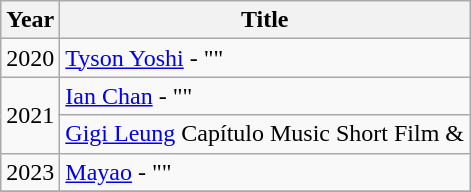<table class="wikitable plainrowheaders">
<tr>
<th scope="col">Year</th>
<th scope="col">Title</th>
</tr>
<tr>
<td>2020</td>
<td><a href='#'>Tyson Yoshi</a> - ""</td>
</tr>
<tr>
<td rowspan="2">2021</td>
<td><a href='#'>Ian Chan</a> - ""</td>
</tr>
<tr>
<td><a href='#'>Gigi Leung</a> Capítulo Music Short Film  & </td>
</tr>
<tr>
<td>2023</td>
<td><a href='#'>Mayao</a> - ""</td>
</tr>
<tr>
</tr>
</table>
